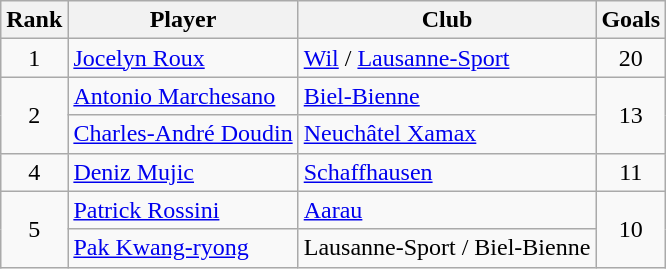<table class="wikitable">
<tr>
<th>Rank</th>
<th>Player</th>
<th>Club</th>
<th>Goals</th>
</tr>
<tr>
<td align="center">1</td>
<td> <a href='#'>Jocelyn Roux</a></td>
<td><a href='#'>Wil</a> / <a href='#'>Lausanne-Sport</a></td>
<td style="text-align:center;">20</td>
</tr>
<tr>
<td rowspan="2" align="center">2</td>
<td> <a href='#'>Antonio Marchesano</a></td>
<td><a href='#'>Biel-Bienne</a></td>
<td rowspan="2" style="text-align:center;">13</td>
</tr>
<tr>
<td> <a href='#'>Charles-André Doudin</a></td>
<td><a href='#'>Neuchâtel Xamax</a></td>
</tr>
<tr>
<td align="center">4</td>
<td> <a href='#'>Deniz Mujic</a></td>
<td><a href='#'>Schaffhausen</a></td>
<td style="text-align:center;">11</td>
</tr>
<tr>
<td rowspan="2" align="center">5</td>
<td> <a href='#'>Patrick Rossini</a></td>
<td><a href='#'>Aarau</a></td>
<td rowspan="2" style="text-align:center;">10</td>
</tr>
<tr>
<td> <a href='#'>Pak Kwang-ryong</a></td>
<td>Lausanne-Sport / Biel-Bienne</td>
</tr>
</table>
